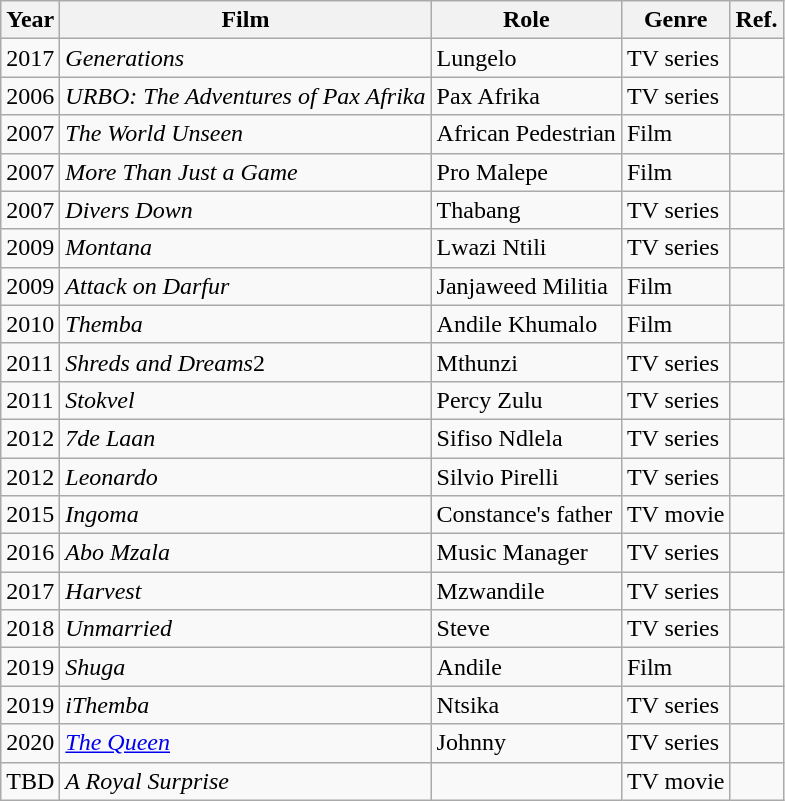<table class="wikitable">
<tr>
<th>Year</th>
<th>Film</th>
<th>Role</th>
<th>Genre</th>
<th>Ref.</th>
</tr>
<tr>
<td>2017</td>
<td><em>Generations</em></td>
<td>Lungelo</td>
<td>TV series</td>
<td></td>
</tr>
<tr>
<td>2006</td>
<td><em>URBO: The Adventures of Pax Afrika</em></td>
<td>Pax Afrika</td>
<td>TV series</td>
<td></td>
</tr>
<tr>
<td>2007</td>
<td><em>The World Unseen</em></td>
<td>African Pedestrian</td>
<td>Film</td>
<td></td>
</tr>
<tr>
<td>2007</td>
<td><em>More Than Just a Game</em></td>
<td>Pro Malepe</td>
<td>Film</td>
<td></td>
</tr>
<tr>
<td>2007</td>
<td><em>Divers Down</em></td>
<td>Thabang</td>
<td>TV series</td>
<td></td>
</tr>
<tr>
<td>2009</td>
<td><em>Montana</em></td>
<td>Lwazi Ntili</td>
<td>TV series</td>
<td></td>
</tr>
<tr>
<td>2009</td>
<td><em>Attack on Darfur</em></td>
<td>Janjaweed Militia</td>
<td>Film</td>
<td></td>
</tr>
<tr>
<td>2010</td>
<td><em>Themba</em></td>
<td>Andile Khumalo</td>
<td>Film</td>
<td></td>
</tr>
<tr>
<td>2011</td>
<td><em>Shreds and Dreams</em>2</td>
<td>Mthunzi</td>
<td>TV series</td>
<td></td>
</tr>
<tr>
<td>2011</td>
<td><em>Stokvel</em></td>
<td>Percy Zulu</td>
<td>TV series</td>
<td></td>
</tr>
<tr>
<td>2012</td>
<td><em>7de Laan</em></td>
<td>Sifiso Ndlela</td>
<td>TV series</td>
<td></td>
</tr>
<tr>
<td>2012</td>
<td><em>Leonardo</em></td>
<td>Silvio Pirelli</td>
<td>TV series</td>
<td></td>
</tr>
<tr>
<td>2015</td>
<td><em>Ingoma</em></td>
<td>Constance's father</td>
<td>TV movie</td>
<td></td>
</tr>
<tr>
<td>2016</td>
<td><em>Abo Mzala</em></td>
<td>Music Manager</td>
<td>TV series</td>
<td></td>
</tr>
<tr>
<td>2017</td>
<td><em>Harvest</em></td>
<td>Mzwandile</td>
<td>TV series</td>
<td></td>
</tr>
<tr>
<td>2018</td>
<td><em>Unmarried</em></td>
<td>Steve</td>
<td>TV series</td>
<td></td>
</tr>
<tr>
<td>2019</td>
<td><em>Shuga</em></td>
<td>Andile</td>
<td>Film</td>
<td></td>
</tr>
<tr>
<td>2019</td>
<td><em>iThemba</em></td>
<td>Ntsika</td>
<td>TV series</td>
<td></td>
</tr>
<tr>
<td>2020</td>
<td><em><a href='#'>The Queen</a></em></td>
<td>Johnny</td>
<td>TV series</td>
<td></td>
</tr>
<tr>
<td>TBD</td>
<td><em>A Royal Surprise</em></td>
<td></td>
<td>TV movie</td>
<td></td>
</tr>
</table>
